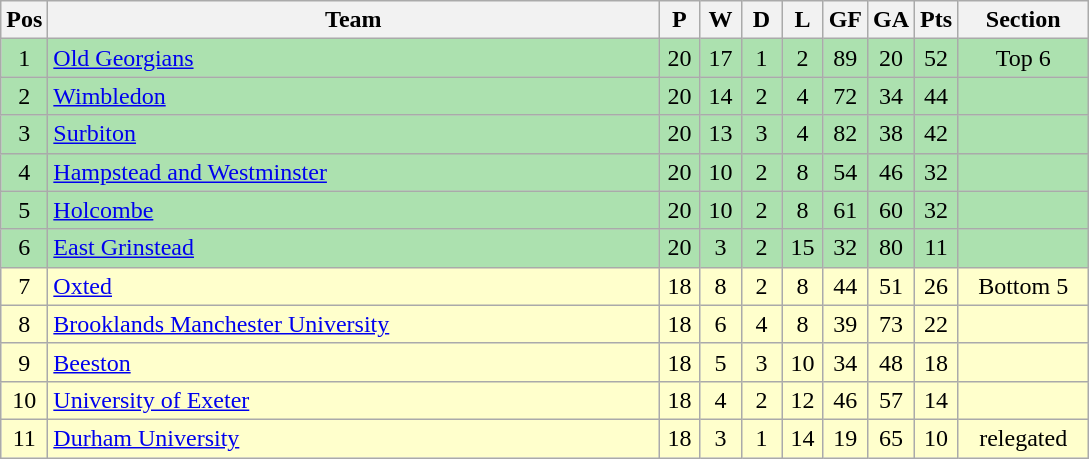<table class="wikitable" style="font-size: 100%">
<tr>
<th width=20>Pos</th>
<th width=400>Team</th>
<th width=20>P</th>
<th width=20>W</th>
<th width=20>D</th>
<th width=20>L</th>
<th width=20>GF</th>
<th width=20>GA</th>
<th width=20>Pts</th>
<th width=80>Section</th>
</tr>
<tr align=center style="background:#ACE1AF;">
<td>1</td>
<td align="left"><a href='#'>Old Georgians</a></td>
<td>20</td>
<td>17</td>
<td>1</td>
<td>2</td>
<td>89</td>
<td>20</td>
<td>52</td>
<td>Top 6</td>
</tr>
<tr align=center style="background:#ACE1AF;">
<td>2</td>
<td align="left"><a href='#'>Wimbledon</a></td>
<td>20</td>
<td>14</td>
<td>2</td>
<td>4</td>
<td>72</td>
<td>34</td>
<td>44</td>
<td></td>
</tr>
<tr align=center style="background:#ACE1AF;">
<td>3</td>
<td align="left"><a href='#'>Surbiton</a></td>
<td>20</td>
<td>13</td>
<td>3</td>
<td>4</td>
<td>82</td>
<td>38</td>
<td>42</td>
<td></td>
</tr>
<tr align=center style="background:#ACE1AF;">
<td>4</td>
<td align="left"><a href='#'>Hampstead and Westminster</a></td>
<td>20</td>
<td>10</td>
<td>2</td>
<td>8</td>
<td>54</td>
<td>46</td>
<td>32</td>
<td></td>
</tr>
<tr align=center style="background:#ACE1AF;">
<td>5</td>
<td align="left"><a href='#'>Holcombe</a></td>
<td>20</td>
<td>10</td>
<td>2</td>
<td>8</td>
<td>61</td>
<td>60</td>
<td>32</td>
<td></td>
</tr>
<tr align=center style="background:#ACE1AF;">
<td>6</td>
<td align="left"><a href='#'>East Grinstead</a></td>
<td>20</td>
<td>3</td>
<td>2</td>
<td>15</td>
<td>32</td>
<td>80</td>
<td>11</td>
<td></td>
</tr>
<tr align=center style="background: #ffffcc;">
<td>7</td>
<td align="left"><a href='#'>Oxted</a></td>
<td>18</td>
<td>8</td>
<td>2</td>
<td>8</td>
<td>44</td>
<td>51</td>
<td>26</td>
<td>Bottom 5</td>
</tr>
<tr align=center style="background: #ffffcc;">
<td>8</td>
<td align="left"><a href='#'>Brooklands Manchester University</a></td>
<td>18</td>
<td>6</td>
<td>4</td>
<td>8</td>
<td>39</td>
<td>73</td>
<td>22</td>
<td></td>
</tr>
<tr align=center style="background: #ffffcc;">
<td>9</td>
<td align="left"><a href='#'>Beeston</a></td>
<td>18</td>
<td>5</td>
<td>3</td>
<td>10</td>
<td>34</td>
<td>48</td>
<td>18</td>
<td></td>
</tr>
<tr align=center style="background: #ffffcc;">
<td>10</td>
<td align="left"><a href='#'>University of Exeter</a></td>
<td>18</td>
<td>4</td>
<td>2</td>
<td>12</td>
<td>46</td>
<td>57</td>
<td>14</td>
<td></td>
</tr>
<tr align=center style="background: #ffffcc;">
<td>11</td>
<td align="left"><a href='#'>Durham University</a></td>
<td>18</td>
<td>3</td>
<td>1</td>
<td>14</td>
<td>19</td>
<td>65</td>
<td>10</td>
<td>relegated</td>
</tr>
</table>
